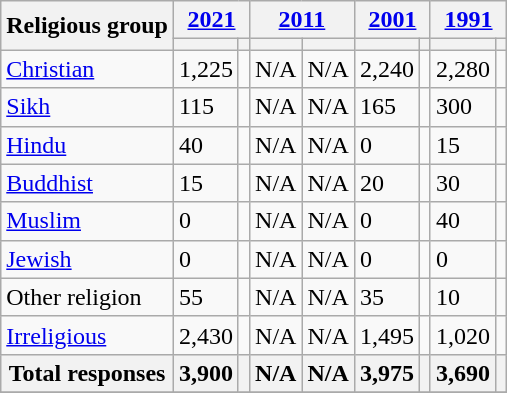<table class="wikitable collapsible sortable">
<tr>
<th rowspan="2">Religious group</th>
<th colspan="2"><a href='#'>2021</a></th>
<th colspan="2"><a href='#'>2011</a></th>
<th colspan="2"><a href='#'>2001</a></th>
<th colspan="2"><a href='#'>1991</a></th>
</tr>
<tr>
<th><a href='#'></a></th>
<th></th>
<th></th>
<th></th>
<th></th>
<th></th>
<th></th>
<th></th>
</tr>
<tr>
<td><a href='#'>Christian</a></td>
<td>1,225</td>
<td></td>
<td>N/A</td>
<td>N/A</td>
<td>2,240</td>
<td></td>
<td>2,280</td>
<td></td>
</tr>
<tr>
<td><a href='#'>Sikh</a></td>
<td>115</td>
<td></td>
<td>N/A</td>
<td>N/A</td>
<td>165</td>
<td></td>
<td>300</td>
<td></td>
</tr>
<tr>
<td><a href='#'>Hindu</a></td>
<td>40</td>
<td></td>
<td>N/A</td>
<td>N/A</td>
<td>0</td>
<td></td>
<td>15</td>
<td></td>
</tr>
<tr>
<td><a href='#'>Buddhist</a></td>
<td>15</td>
<td></td>
<td>N/A</td>
<td>N/A</td>
<td>20</td>
<td></td>
<td>30</td>
<td></td>
</tr>
<tr>
<td><a href='#'>Muslim</a></td>
<td>0</td>
<td></td>
<td>N/A</td>
<td>N/A</td>
<td>0</td>
<td></td>
<td>40</td>
<td></td>
</tr>
<tr>
<td><a href='#'>Jewish</a></td>
<td>0</td>
<td></td>
<td>N/A</td>
<td>N/A</td>
<td>0</td>
<td></td>
<td>0</td>
<td></td>
</tr>
<tr>
<td>Other religion</td>
<td>55</td>
<td></td>
<td>N/A</td>
<td>N/A</td>
<td>35</td>
<td></td>
<td>10</td>
<td></td>
</tr>
<tr>
<td><a href='#'>Irreligious</a></td>
<td>2,430</td>
<td></td>
<td>N/A</td>
<td>N/A</td>
<td>1,495</td>
<td></td>
<td>1,020</td>
<td></td>
</tr>
<tr class="sortbottom">
<th>Total responses</th>
<th>3,900</th>
<th></th>
<th>N/A</th>
<th>N/A</th>
<th>3,975</th>
<th></th>
<th>3,690</th>
<th></th>
</tr>
<tr>
</tr>
</table>
